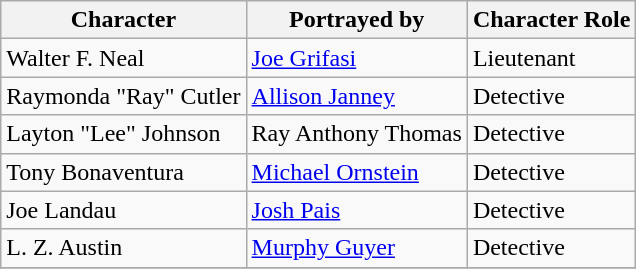<table class="wikitable sortable" border="1">
<tr>
<th>Character</th>
<th>Portrayed by</th>
<th>Character Role</th>
</tr>
<tr>
<td>Walter F. Neal</td>
<td><a href='#'>Joe Grifasi</a></td>
<td>Lieutenant</td>
</tr>
<tr>
<td>Raymonda "Ray" Cutler</td>
<td><a href='#'>Allison Janney</a></td>
<td>Detective</td>
</tr>
<tr>
<td>Layton "Lee" Johnson</td>
<td>Ray Anthony Thomas</td>
<td>Detective</td>
</tr>
<tr>
<td>Tony Bonaventura</td>
<td><a href='#'>Michael Ornstein</a></td>
<td>Detective</td>
</tr>
<tr>
<td>Joe Landau</td>
<td><a href='#'>Josh Pais</a></td>
<td>Detective</td>
</tr>
<tr>
<td>L. Z. Austin</td>
<td><a href='#'>Murphy Guyer</a></td>
<td>Detective</td>
</tr>
<tr>
</tr>
</table>
